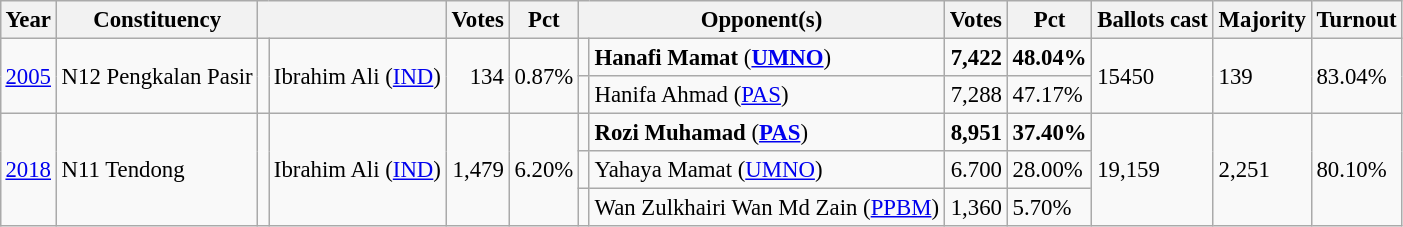<table class="wikitable" style="margin:0.5em ; font-size:95%">
<tr>
<th>Year</th>
<th>Constituency</th>
<th colspan=2></th>
<th>Votes</th>
<th>Pct</th>
<th colspan=2>Opponent(s)</th>
<th>Votes</th>
<th>Pct</th>
<th>Ballots cast</th>
<th>Majority</th>
<th>Turnout</th>
</tr>
<tr>
<td rowspan=2><a href='#'>2005</a></td>
<td rowspan=2>N12 Pengkalan Pasir</td>
<td rowspan=2 ></td>
<td rowspan=2>Ibrahim Ali (<a href='#'>IND</a>)</td>
<td rowspan=2 align="right">134</td>
<td rowspan=2>0.87%</td>
<td></td>
<td><strong>Hanafi Mamat</strong> (<a href='#'><strong>UMNO</strong></a>)</td>
<td align="right"><strong>7,422</strong></td>
<td><strong>48.04%</strong></td>
<td rowspan=2>15450</td>
<td rowspan=2>139</td>
<td rowspan=2>83.04%</td>
</tr>
<tr>
<td></td>
<td>Hanifa Ahmad (<a href='#'>PAS</a>)</td>
<td align="right">7,288</td>
<td>47.17%</td>
</tr>
<tr>
<td rowspan=3><a href='#'>2018</a></td>
<td rowspan=3>N11 Tendong</td>
<td rowspan=3 ></td>
<td rowspan=3>Ibrahim Ali (<a href='#'>IND</a>)</td>
<td rowspan=3 align="right">1,479</td>
<td rowspan=3>6.20%</td>
<td></td>
<td><strong>Rozi Muhamad</strong> (<a href='#'><strong>PAS</strong></a>)</td>
<td align="right"><strong>8,951</strong></td>
<td><strong>37.40%</strong></td>
<td rowspan=3>19,159</td>
<td rowspan=3>2,251</td>
<td rowspan=3>80.10%</td>
</tr>
<tr>
<td></td>
<td>Yahaya Mamat (<a href='#'>UMNO</a>)</td>
<td align="right">6.700</td>
<td>28.00%</td>
</tr>
<tr>
<td></td>
<td>Wan Zulkhairi Wan Md Zain (<a href='#'>PPBM</a>)</td>
<td align="right">1,360</td>
<td>5.70%</td>
</tr>
</table>
